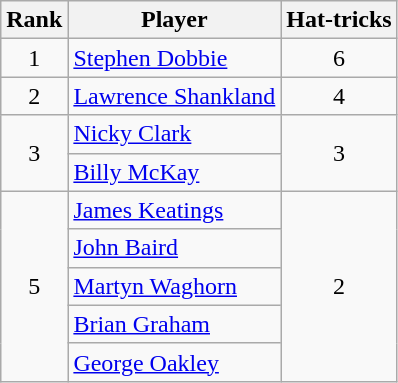<table class="wikitable">
<tr>
<th>Rank</th>
<th>Player</th>
<th>Hat-tricks</th>
</tr>
<tr>
<td style="text-align:center">1</td>
<td> <a href='#'>Stephen Dobbie</a></td>
<td style="text-align:center">6</td>
</tr>
<tr>
<td style="text-align:center">2</td>
<td> <a href='#'>Lawrence Shankland</a></td>
<td style="text-align:center">4</td>
</tr>
<tr>
<td rowspan="2" style="text-align:center">3</td>
<td> <a href='#'>Nicky Clark</a></td>
<td rowspan="2" style="text-align:center">3</td>
</tr>
<tr>
<td> <a href='#'>Billy McKay</a></td>
</tr>
<tr>
<td rowspan="5" style="text-align:center">5</td>
<td> <a href='#'>James Keatings</a></td>
<td rowspan="5" style="text-align:center">2</td>
</tr>
<tr>
<td> <a href='#'>John Baird</a></td>
</tr>
<tr>
<td> <a href='#'>Martyn Waghorn</a></td>
</tr>
<tr>
<td> <a href='#'>Brian Graham</a></td>
</tr>
<tr>
<td> <a href='#'>George Oakley</a></td>
</tr>
</table>
